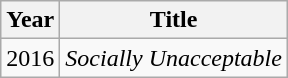<table class="wikitable sortable">
<tr>
<th>Year</th>
<th>Title</th>
</tr>
<tr>
<td>2016</td>
<td><em>Socially Unacceptable</em></td>
</tr>
</table>
